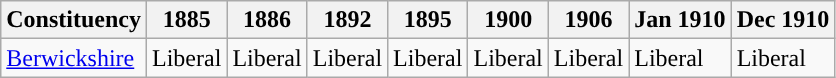<table class="wikitable">
<tr>
<th>Constituency</th>
<th>1885</th>
<th>1886</th>
<th>1892</th>
<th>1895</th>
<th>1900</th>
<th>1906</th>
<th>Jan 1910</th>
<th>Dec 1910</th>
</tr>
<tr>
<td><a href='#'>Berwickshire</a></td>
<td>Liberal</td>
<td>Liberal</td>
<td>Liberal</td>
<td>Liberal</td>
<td>Liberal</td>
<td>Liberal</td>
<td>Liberal</td>
<td>Liberal</td>
</tr>
</table>
